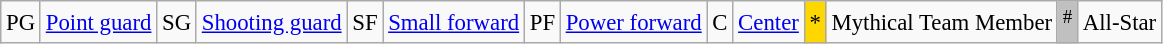<table class="wikitable plainrowheaders" style="text-align:left; font-size:95%;">
<tr>
<td>PG</td>
<td><a href='#'>Point guard</a></td>
<td>SG</td>
<td><a href='#'>Shooting guard</a></td>
<td>SF</td>
<td><a href='#'>Small forward</a></td>
<td>PF</td>
<td><a href='#'>Power forward</a></td>
<td>C</td>
<td><a href='#'>Center</a></td>
<td bgcolor=gold>*</td>
<td>Mythical Team Member</td>
<td style="background:silver;"><sup>#</sup></td>
<td>All-Star</td>
</tr>
</table>
